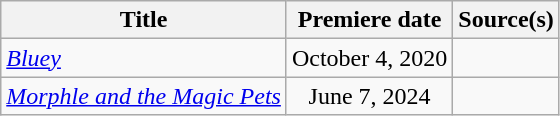<table class="wikitable sortable" style="text-align: center;">
<tr>
<th>Title</th>
<th>Premiere date</th>
<th>Source(s)</th>
</tr>
<tr>
<td scope="row" style="text-align:left;"><em><a href='#'>Bluey</a></em></td>
<td>October 4, 2020</td>
<td></td>
</tr>
<tr>
<td scope="row" style="text-align:left;"><em><a href='#'>Morphle and the Magic Pets</a></em></td>
<td>June 7, 2024</td>
<td></td>
</tr>
</table>
